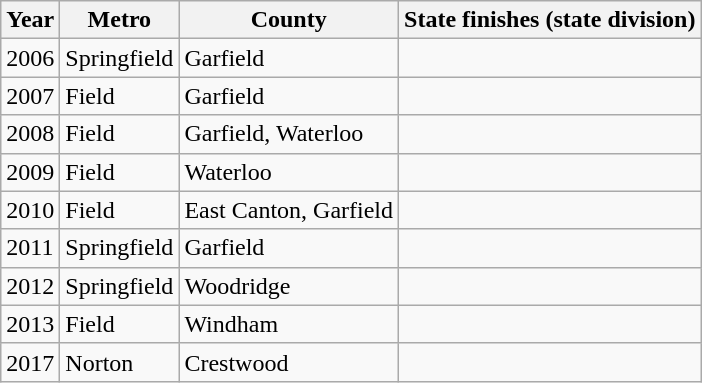<table class="wikitable">
<tr>
<th>Year</th>
<th>Metro</th>
<th>County</th>
<th>State finishes (state division)</th>
</tr>
<tr>
<td>2006</td>
<td>Springfield</td>
<td>Garfield</td>
<td></td>
</tr>
<tr>
<td>2007</td>
<td>Field</td>
<td>Garfield</td>
<td></td>
</tr>
<tr>
<td>2008</td>
<td>Field</td>
<td>Garfield, Waterloo</td>
<td></td>
</tr>
<tr>
<td>2009</td>
<td>Field</td>
<td>Waterloo</td>
<td></td>
</tr>
<tr>
<td>2010</td>
<td>Field</td>
<td>East Canton, Garfield</td>
<td></td>
</tr>
<tr>
<td>2011</td>
<td>Springfield</td>
<td>Garfield</td>
<td></td>
</tr>
<tr>
<td>2012</td>
<td>Springfield</td>
<td>Woodridge</td>
<td></td>
</tr>
<tr>
<td>2013</td>
<td>Field</td>
<td>Windham</td>
<td></td>
</tr>
<tr>
<td>2017</td>
<td>Norton</td>
<td>Crestwood</td>
<td></td>
</tr>
</table>
